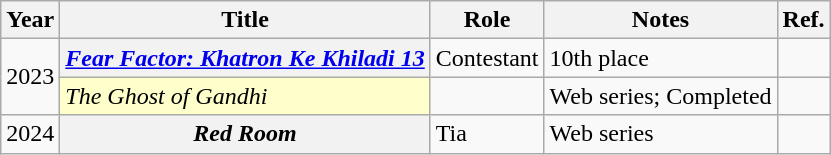<table class="wikitable sortable plainrowheaders">
<tr style="text-align:center;">
<th scope="col">Year</th>
<th scope="col">Title</th>
<th scope="col">Role</th>
<th scope="col" class="unsortable">Notes</th>
<th scope="col" class="unsortable">Ref.</th>
</tr>
<tr>
<td rowspan="2">2023</td>
<th scope="row"><em><a href='#'>Fear Factor: Khatron Ke Khiladi 13</a></em></th>
<td>Contestant</td>
<td>10th place</td>
<td></td>
</tr>
<tr>
<td style="background:#ffc;"><em>The Ghost of Gandhi</em> </td>
<td></td>
<td>Web series; Completed</td>
<td></td>
</tr>
<tr>
<td>2024</td>
<th scope="row"><em>Red Room</em></th>
<td>Tia</td>
<td>Web series</td>
<td></td>
</tr>
</table>
